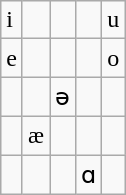<table class="wikitable IPA">
<tr>
<td>i</td>
<td></td>
<td></td>
<td></td>
<td>u</td>
</tr>
<tr>
<td>e</td>
<td></td>
<td></td>
<td></td>
<td>o</td>
</tr>
<tr>
<td></td>
<td></td>
<td>ə</td>
<td></td>
<td></td>
</tr>
<tr>
<td></td>
<td>æ</td>
<td></td>
<td></td>
</tr>
<tr>
<td></td>
<td></td>
<td></td>
<td>ɑ</td>
<td></td>
</tr>
</table>
